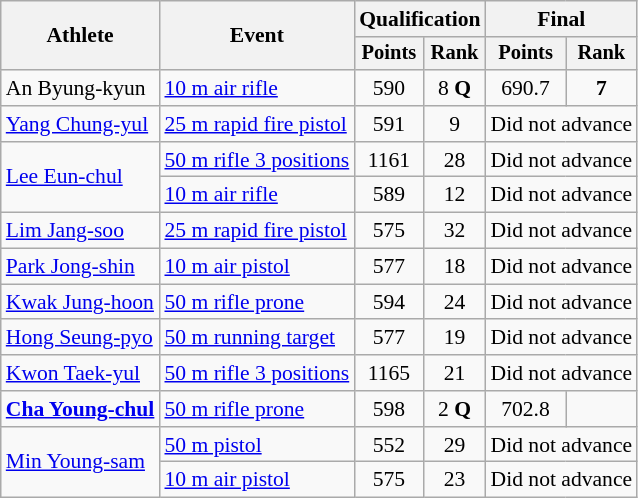<table class="wikitable" style="font-size:90%">
<tr>
<th rowspan="2">Athlete</th>
<th rowspan="2">Event</th>
<th colspan=2>Qualification</th>
<th colspan=2>Final</th>
</tr>
<tr style="font-size:95%">
<th>Points</th>
<th>Rank</th>
<th>Points</th>
<th>Rank</th>
</tr>
<tr align=center>
<td align=left>An Byung-kyun</td>
<td align=left><a href='#'>10 m air rifle</a></td>
<td>590</td>
<td>8 <strong>Q</strong></td>
<td>690.7</td>
<td><strong>7</strong></td>
</tr>
<tr align=center>
<td align=left><a href='#'>Yang Chung-yul</a></td>
<td align=left><a href='#'>25 m rapid fire pistol</a></td>
<td>591</td>
<td>9</td>
<td colspan=2>Did not advance</td>
</tr>
<tr align=center>
<td align=left rowspan=2><a href='#'>Lee Eun-chul</a></td>
<td align=left><a href='#'>50 m rifle 3 positions</a></td>
<td>1161</td>
<td>28</td>
<td colspan=2>Did not advance</td>
</tr>
<tr align=center>
<td align=left><a href='#'>10 m air rifle</a></td>
<td>589</td>
<td>12</td>
<td colspan=2>Did not advance</td>
</tr>
<tr align=center>
<td align=left><a href='#'>Lim Jang-soo</a></td>
<td align=left><a href='#'>25 m rapid fire pistol</a></td>
<td>575</td>
<td>32</td>
<td colspan=2>Did not advance</td>
</tr>
<tr align=center>
<td align=left><a href='#'>Park Jong-shin</a></td>
<td align=left><a href='#'>10 m air pistol</a></td>
<td>577</td>
<td>18</td>
<td colspan=2>Did not advance</td>
</tr>
<tr align=center>
<td align=left><a href='#'>Kwak Jung-hoon</a></td>
<td align=left><a href='#'>50 m rifle prone</a></td>
<td>594</td>
<td>24</td>
<td colspan=2>Did not advance</td>
</tr>
<tr align=center>
<td align=left><a href='#'>Hong Seung-pyo</a></td>
<td align=left><a href='#'>50 m running target</a></td>
<td>577</td>
<td>19</td>
<td colspan=2>Did not advance</td>
</tr>
<tr align=center>
<td align=left><a href='#'>Kwon Taek-yul</a></td>
<td align=left><a href='#'>50 m rifle 3 positions</a></td>
<td>1165</td>
<td>21</td>
<td colspan=2>Did not advance</td>
</tr>
<tr align=center>
<td align=left><strong><a href='#'>Cha Young-chul</a></strong></td>
<td align=left><a href='#'>50 m rifle prone</a></td>
<td>598</td>
<td>2 <strong>Q</strong></td>
<td>702.8</td>
<td></td>
</tr>
<tr align=center>
<td align=left rowspan=2><a href='#'>Min Young-sam</a></td>
<td align=left><a href='#'>50 m pistol</a></td>
<td>552</td>
<td>29</td>
<td colspan=2>Did not advance</td>
</tr>
<tr align=center>
<td align=left><a href='#'>10 m air pistol</a></td>
<td>575</td>
<td>23</td>
<td colspan=2>Did not advance</td>
</tr>
</table>
